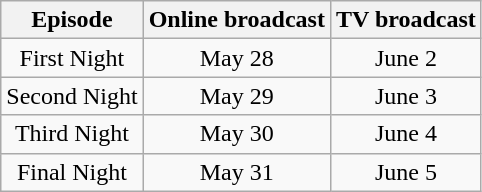<table class="wikitable" style="text-align:center">
<tr>
<th>Episode</th>
<th>Online broadcast</th>
<th>TV broadcast</th>
</tr>
<tr>
<td>First Night</td>
<td>May 28</td>
<td>June 2</td>
</tr>
<tr>
<td>Second Night</td>
<td>May 29</td>
<td>June 3</td>
</tr>
<tr>
<td>Third Night</td>
<td>May 30</td>
<td>June 4</td>
</tr>
<tr>
<td>Final Night</td>
<td>May 31</td>
<td>June 5</td>
</tr>
</table>
